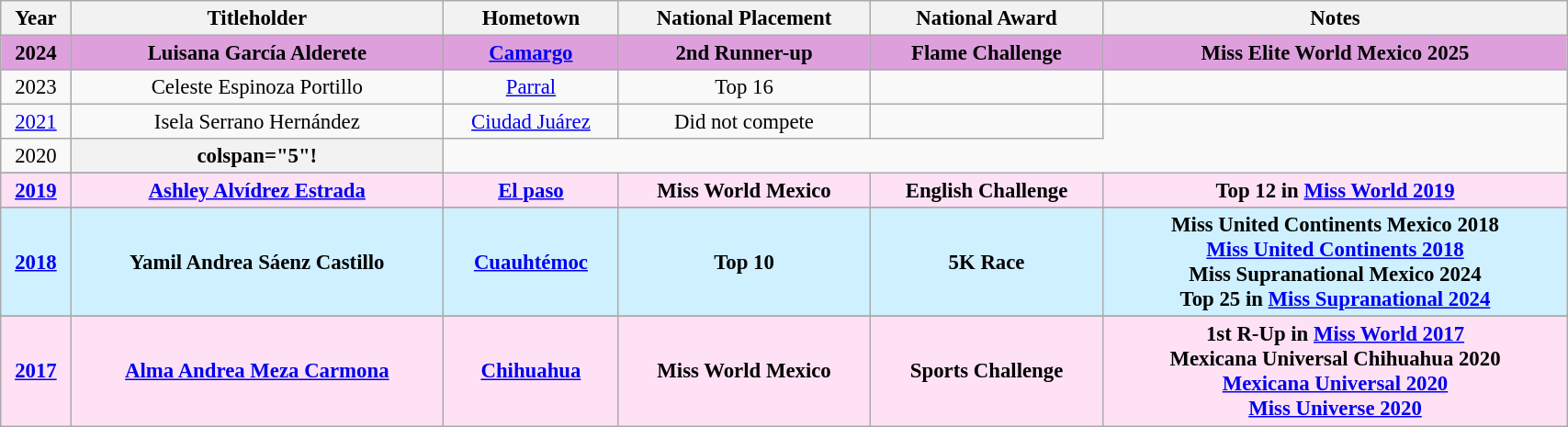<table class="wikitable" style="text-align:center; font-size:95%; width:90%;">
<tr>
<th>Year</th>
<th>Titleholder</th>
<th>Hometown</th>
<th>National Placement</th>
<th>National Award</th>
<th>Notes</th>
</tr>
<tr style="background-color:#DDA0DD; font-weight: bold">
<td>2024</td>
<td>Luisana García Alderete</td>
<td><a href='#'>Camargo</a></td>
<td>2nd Runner-up</td>
<td>Flame Challenge</td>
<td>Miss Elite World Mexico 2025</td>
</tr>
<tr>
<td>2023</td>
<td>Celeste Espinoza Portillo</td>
<td><a href='#'>Parral</a></td>
<td>Top 16</td>
<td></td>
<td></td>
</tr>
<tr>
<td><a href='#'>2021</a></td>
<td>Isela Serrano Hernández</td>
<td><a href='#'>Ciudad Juárez</a></td>
<td>Did not compete</td>
<td></td>
</tr>
<tr>
<td>2020</td>
<th>colspan="5"!</th>
</tr>
<tr>
</tr>
<tr style="background-color:#FFE1F5; font-weight: bold">
<td><a href='#'>2019</a></td>
<td><a href='#'>Ashley Alvídrez Estrada</a></td>
<td><a href='#'>El paso</a></td>
<td>Miss World Mexico</td>
<td>English Challenge</td>
<td>Top 12 in <a href='#'>Miss World 2019</a></td>
</tr>
<tr>
</tr>
<tr style="background-color:#CFF0FF; font-weight: bold">
<td><a href='#'>2018</a></td>
<td>Yamil Andrea Sáenz Castillo</td>
<td><a href='#'>Cuauhtémoc</a></td>
<td>Top 10</td>
<td>5K Race</td>
<td>Miss United Continents Mexico 2018<br><a href='#'>Miss United Continents 2018</a><br>Miss Supranational Mexico 2024<br>Top 25 in <a href='#'>Miss Supranational 2024</a></td>
</tr>
<tr>
</tr>
<tr style="background-color:#FFE1F5; font-weight: bold">
<td><a href='#'>2017</a></td>
<td><a href='#'>Alma Andrea Meza Carmona</a></td>
<td><a href='#'>Chihuahua</a></td>
<td>Miss World Mexico</td>
<td>Sports Challenge</td>
<td>1st R-Up in <a href='#'>Miss World 2017</a><br>Mexicana Universal Chihuahua 2020<br><a href='#'>Mexicana Universal 2020</a><br><a href='#'>Miss Universe 2020</a></td>
</tr>
</table>
